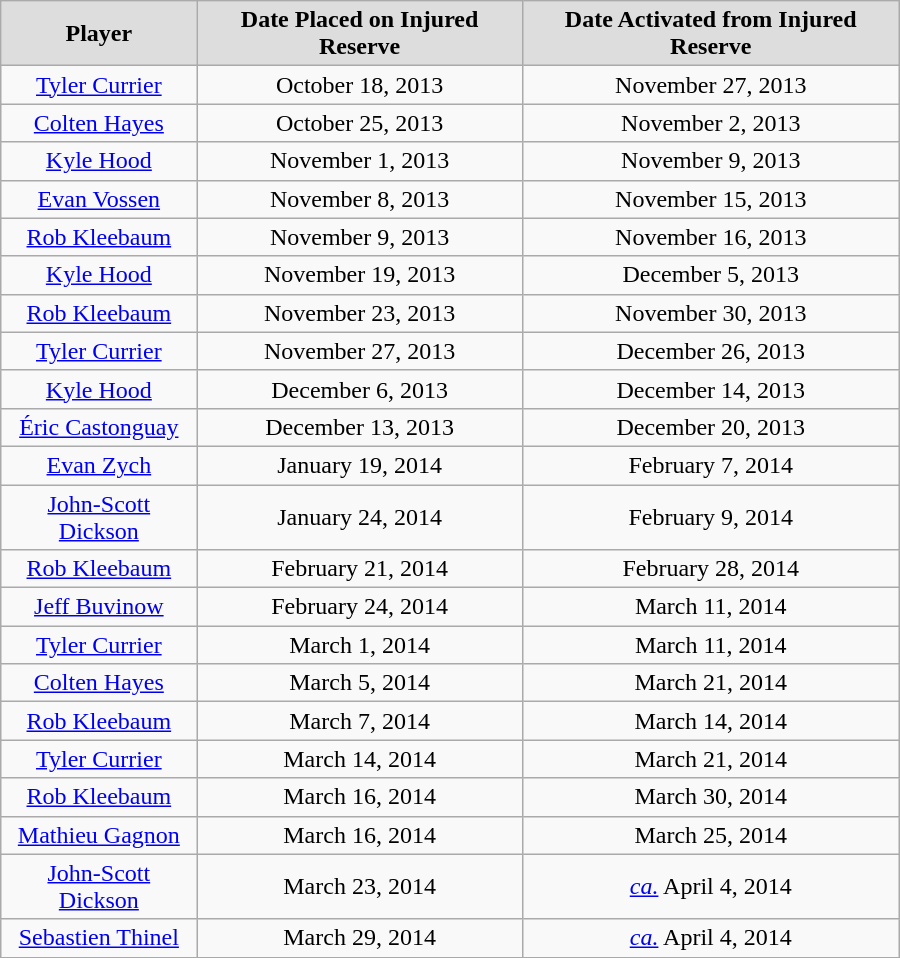<table class="wikitable" style="text-align: center; width: 600px; height: 40px;">
<tr align="center" bgcolor="#dddddd">
<td><strong>Player</strong></td>
<td><strong>Date Placed on Injured Reserve</strong></td>
<td><strong>Date Activated from Injured Reserve</strong></td>
</tr>
<tr>
<td><a href='#'>Tyler Currier</a></td>
<td>October 18, 2013</td>
<td>November 27, 2013</td>
</tr>
<tr>
<td><a href='#'>Colten Hayes</a></td>
<td>October 25, 2013</td>
<td>November 2, 2013</td>
</tr>
<tr>
<td><a href='#'>Kyle Hood</a></td>
<td>November 1, 2013</td>
<td>November 9, 2013</td>
</tr>
<tr>
<td><a href='#'>Evan Vossen</a></td>
<td>November 8, 2013</td>
<td>November 15, 2013</td>
</tr>
<tr>
<td><a href='#'>Rob Kleebaum</a></td>
<td>November 9, 2013</td>
<td>November 16, 2013</td>
</tr>
<tr>
<td><a href='#'>Kyle Hood</a></td>
<td>November 19, 2013</td>
<td>December 5, 2013</td>
</tr>
<tr>
<td><a href='#'>Rob Kleebaum</a></td>
<td>November 23, 2013</td>
<td>November 30, 2013</td>
</tr>
<tr>
<td><a href='#'>Tyler Currier</a></td>
<td>November 27, 2013</td>
<td>December 26, 2013</td>
</tr>
<tr>
<td><a href='#'>Kyle Hood</a></td>
<td>December 6, 2013</td>
<td>December 14, 2013</td>
</tr>
<tr>
<td><a href='#'>Éric Castonguay</a></td>
<td>December 13, 2013</td>
<td>December 20, 2013</td>
</tr>
<tr>
<td><a href='#'>Evan Zych</a></td>
<td>January 19, 2014</td>
<td>February 7, 2014</td>
</tr>
<tr>
<td><a href='#'>John-Scott Dickson</a></td>
<td>January 24, 2014</td>
<td>February 9, 2014</td>
</tr>
<tr>
<td><a href='#'>Rob Kleebaum</a></td>
<td>February 21, 2014</td>
<td>February 28, 2014</td>
</tr>
<tr>
<td><a href='#'>Jeff Buvinow</a></td>
<td>February 24, 2014</td>
<td>March 11, 2014</td>
</tr>
<tr>
<td><a href='#'>Tyler Currier</a></td>
<td>March 1, 2014</td>
<td>March 11, 2014</td>
</tr>
<tr>
<td><a href='#'>Colten Hayes</a></td>
<td>March 5, 2014</td>
<td>March 21, 2014</td>
</tr>
<tr>
<td><a href='#'>Rob Kleebaum</a></td>
<td>March 7, 2014</td>
<td>March 14, 2014</td>
</tr>
<tr>
<td><a href='#'>Tyler Currier</a></td>
<td>March 14, 2014</td>
<td>March 21, 2014</td>
</tr>
<tr>
<td><a href='#'>Rob Kleebaum</a></td>
<td>March 16, 2014</td>
<td>March 30, 2014</td>
</tr>
<tr>
<td><a href='#'>Mathieu Gagnon</a></td>
<td>March 16, 2014</td>
<td>March 25, 2014</td>
</tr>
<tr>
<td><a href='#'>John-Scott Dickson</a></td>
<td>March 23, 2014</td>
<td><em><a href='#'>ca.</a></em> April 4, 2014</td>
</tr>
<tr>
<td><a href='#'>Sebastien Thinel</a></td>
<td>March 29, 2014</td>
<td><em><a href='#'>ca.</a></em> April 4, 2014</td>
</tr>
<tr>
</tr>
</table>
